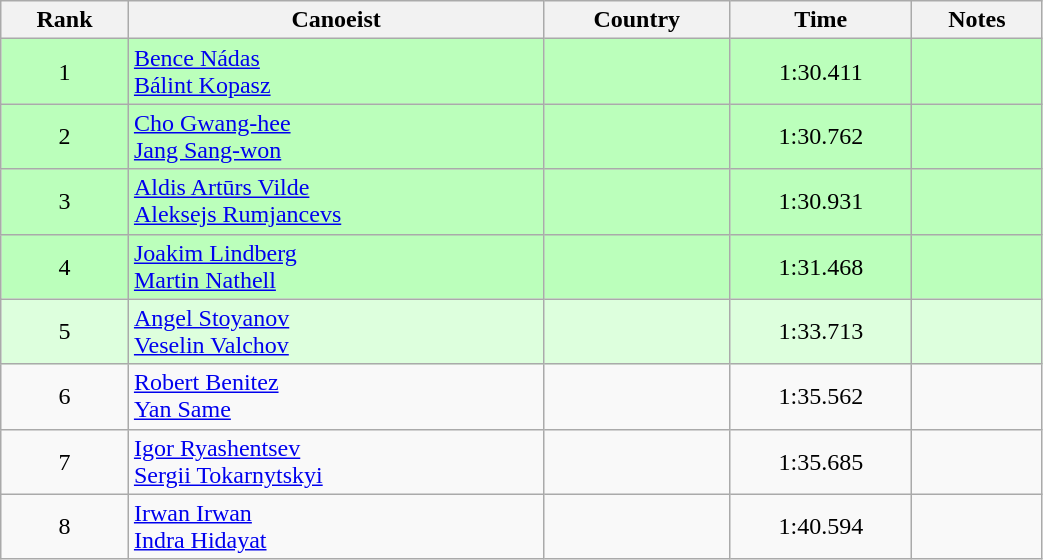<table class="wikitable" style="text-align:center;width: 55%">
<tr>
<th>Rank</th>
<th>Canoeist</th>
<th>Country</th>
<th>Time</th>
<th>Notes</th>
</tr>
<tr bgcolor=bbffbb>
<td>1</td>
<td align="left"><a href='#'>Bence Nádas</a><br><a href='#'>Bálint Kopasz</a></td>
<td align="left"></td>
<td>1:30.411</td>
<td></td>
</tr>
<tr bgcolor=bbffbb>
<td>2</td>
<td align="left"><a href='#'>Cho Gwang-hee</a><br><a href='#'>Jang Sang-won</a></td>
<td align="left"></td>
<td>1:30.762</td>
<td></td>
</tr>
<tr bgcolor=bbffbb>
<td>3</td>
<td align="left"><a href='#'>Aldis Artūrs Vilde</a><br><a href='#'>Aleksejs Rumjancevs</a></td>
<td align="left"></td>
<td>1:30.931</td>
<td></td>
</tr>
<tr bgcolor=bbffbb>
<td>4</td>
<td align="left"><a href='#'>Joakim Lindberg</a><br><a href='#'>Martin Nathell</a></td>
<td align="left"></td>
<td>1:31.468</td>
<td></td>
</tr>
<tr bgcolor=ddffdd>
<td>5</td>
<td align="left"><a href='#'>Angel Stoyanov</a><br><a href='#'>Veselin Valchov</a></td>
<td align="left"></td>
<td>1:33.713</td>
<td></td>
</tr>
<tr>
<td>6</td>
<td align="left"><a href='#'>Robert Benitez</a><br><a href='#'>Yan Same</a></td>
<td align="left"></td>
<td>1:35.562</td>
<td></td>
</tr>
<tr>
<td>7</td>
<td align="left"><a href='#'>Igor Ryashentsev</a><br><a href='#'>Sergii Tokarnytskyi</a></td>
<td align="left"></td>
<td>1:35.685</td>
<td></td>
</tr>
<tr>
<td>8</td>
<td align="left"><a href='#'>Irwan Irwan</a><br><a href='#'>Indra Hidayat</a></td>
<td align="left"></td>
<td>1:40.594</td>
<td></td>
</tr>
</table>
